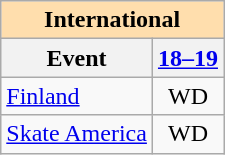<table class="wikitable" style="text-align:center">
<tr>
<th colspan="2" style="background-color: #ffdead; " align="center">International</th>
</tr>
<tr>
<th>Event</th>
<th><a href='#'>18–19</a></th>
</tr>
<tr>
<td align=left> <a href='#'>Finland</a></td>
<td>WD</td>
</tr>
<tr>
<td align=left> <a href='#'>Skate America</a></td>
<td>WD</td>
</tr>
</table>
